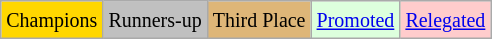<table class="wikitable">
<tr>
<td bgcolor=gold><small>Champions</small></td>
<td bgcolor=silver><small>Runners-up</small></td>
<td bgcolor=#deb678><small>Third Place</small></td>
<td bgcolor="#DDFFDD"><small><a href='#'>Promoted</a></small></td>
<td bgcolor="#FFCCCC"><small><a href='#'>Relegated</a></small></td>
</tr>
</table>
